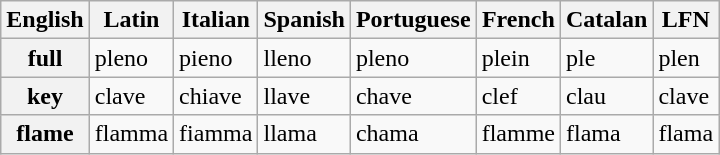<table class="wikitable">
<tr>
<th scope="col">English</th>
<th scope="col">Latin</th>
<th scope="col">Italian</th>
<th scope="col">Spanish</th>
<th scope="col">Portuguese</th>
<th scope="col">French</th>
<th scope="col">Catalan</th>
<th scope="col">LFN</th>
</tr>
<tr>
<th scope="row">full</th>
<td lang="la">pleno</td>
<td lang="it">pieno</td>
<td lang="es">lleno</td>
<td lang="pt">pleno</td>
<td lang="fr">plein</td>
<td lang="ca">ple</td>
<td lang="lfn">plen</td>
</tr>
<tr>
<th scope="row">key</th>
<td lang="la">clave</td>
<td lang="it">chiave</td>
<td lang="es">llave</td>
<td lang="pt">chave</td>
<td lang="fr">clef</td>
<td lang="ca">clau</td>
<td lang="lfn">clave</td>
</tr>
<tr>
<th scope="row">flame</th>
<td lang="la">flamma</td>
<td lang="it">fiamma</td>
<td lang="es">llama</td>
<td lang="pt">chama</td>
<td lang="fr">flamme</td>
<td lang="ca">flama</td>
<td lang="lfn">flama</td>
</tr>
</table>
